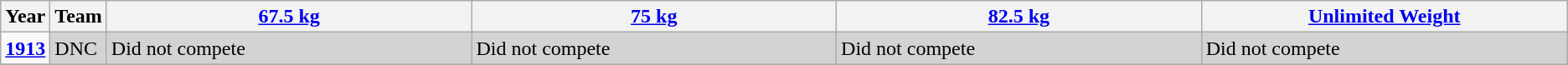<table class="wikitable sortable" style="font-size: 100%">
<tr>
<th>Year</th>
<th>Team</th>
<th width=300><a href='#'>67.5 kg</a></th>
<th width=300><a href='#'>75 kg</a></th>
<th width=300><a href='#'>82.5 kg</a></th>
<th width=300><a href='#'>Unlimited Weight</a></th>
</tr>
<tr>
<td><strong><a href='#'>1913</a></strong></td>
<td bgcolor="lightgray">DNC</td>
<td bgcolor="lightgray">Did not compete</td>
<td bgcolor="lightgray">Did not compete</td>
<td bgcolor="lightgray">Did not compete</td>
<td bgcolor="lightgray">Did not compete</td>
</tr>
<tr>
</tr>
</table>
